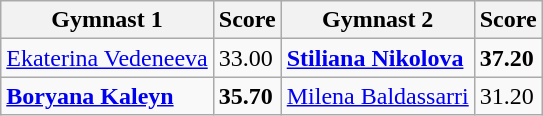<table class="wikitable">
<tr>
<th>Gymnast 1</th>
<th>Score</th>
<th>Gymnast 2</th>
<th>Score</th>
</tr>
<tr>
<td><a href='#'>Ekaterina Vedeneeva</a></td>
<td>33.00</td>
<td><strong><a href='#'>Stiliana Nikolova</a></strong></td>
<td><strong>37.20</strong></td>
</tr>
<tr>
<td><strong><a href='#'>Boryana Kaleyn</a></strong></td>
<td><strong>35.70</strong></td>
<td><a href='#'>Milena Baldassarri</a></td>
<td>31.20</td>
</tr>
</table>
